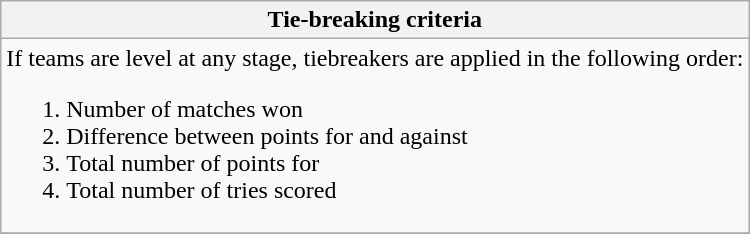<table class="wikitable collapsible collapsed">
<tr>
<th> Tie-breaking criteria</th>
</tr>
<tr>
<td>If teams are level at any stage, tiebreakers are applied in the following order:<br><ol><li>Number of matches won</li><li>Difference between points for and against</li><li>Total number of points for</li><li>Total number of tries scored</li></ol></td>
</tr>
<tr>
</tr>
</table>
